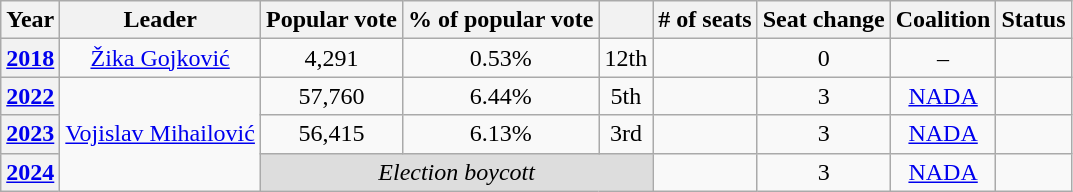<table class="wikitable" style="text-align:center">
<tr>
<th>Year</th>
<th>Leader</th>
<th>Popular vote</th>
<th>% of popular vote</th>
<th></th>
<th># of seats</th>
<th>Seat change</th>
<th>Coalition</th>
<th>Status</th>
</tr>
<tr>
<th><a href='#'>2018</a></th>
<td><a href='#'>Žika Gojković</a></td>
<td>4,291</td>
<td>0.53%</td>
<td> 12th</td>
<td></td>
<td> 0</td>
<td>–</td>
<td></td>
</tr>
<tr>
<th><a href='#'>2022</a></th>
<td rowspan="3"><a href='#'>Vojislav Mihailović</a></td>
<td>57,760</td>
<td>6.44%</td>
<td> 5th</td>
<td></td>
<td> 3</td>
<td><a href='#'>NADA</a></td>
<td></td>
</tr>
<tr>
<th><a href='#'>2023</a></th>
<td>56,415</td>
<td>6.13%</td>
<td> 3rd</td>
<td></td>
<td> 3</td>
<td><a href='#'>NADA</a></td>
<td></td>
</tr>
<tr>
<th><a href='#'>2024</a></th>
<td colspan="3" style="background:#ddd"><em>Election boycott</em></td>
<td></td>
<td> 3</td>
<td><a href='#'>NADA</a></td>
<td></td>
</tr>
</table>
